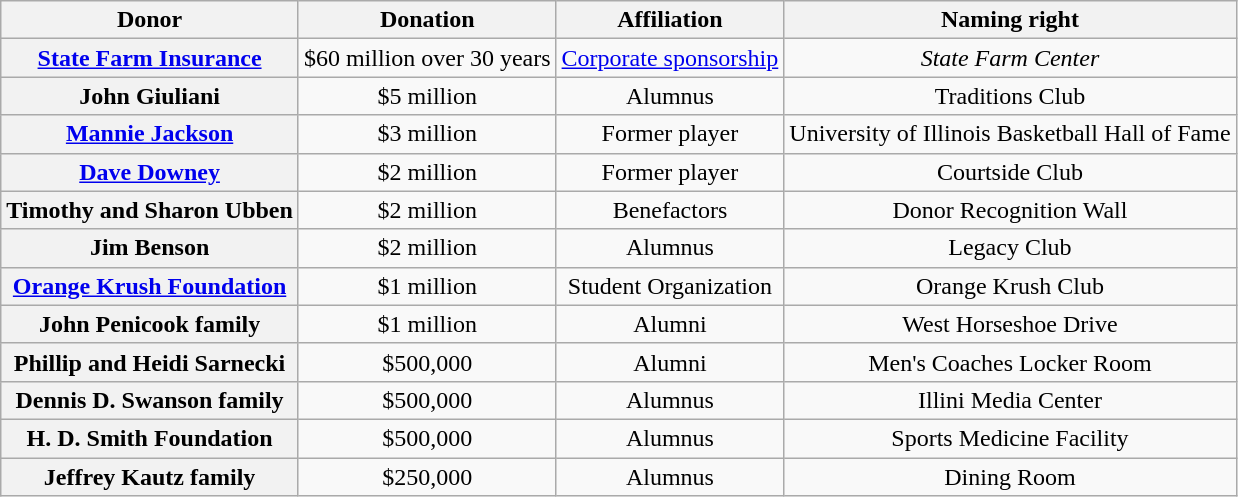<table class="wikitable sortable" border="1" style="text-align:center">
<tr>
<th scope="col">Donor</th>
<th scope="col">Donation</th>
<th scope="col">Affiliation</th>
<th scope="col">Naming right</th>
</tr>
<tr>
<th scope="row"><a href='#'>State Farm Insurance</a></th>
<td>$60 million over 30 years</td>
<td><a href='#'>Corporate sponsorship</a></td>
<td><em>State Farm Center</em></td>
</tr>
<tr>
<th scope="row">John Giuliani</th>
<td>$5 million</td>
<td>Alumnus</td>
<td>Traditions Club</td>
</tr>
<tr>
<th scope="row"><a href='#'>Mannie Jackson</a></th>
<td>$3 million</td>
<td>Former player</td>
<td>University of Illinois Basketball Hall of Fame</td>
</tr>
<tr>
<th scope="row"><a href='#'>Dave Downey</a></th>
<td>$2 million</td>
<td>Former player</td>
<td>Courtside Club</td>
</tr>
<tr>
<th scope="row">Timothy and Sharon Ubben</th>
<td>$2 million</td>
<td>Benefactors</td>
<td>Donor Recognition Wall</td>
</tr>
<tr>
<th scope="row">Jim Benson</th>
<td>$2 million</td>
<td>Alumnus</td>
<td>Legacy Club</td>
</tr>
<tr>
<th scope="row"><a href='#'>Orange Krush Foundation</a></th>
<td>$1 million</td>
<td>Student Organization</td>
<td>Orange Krush Club</td>
</tr>
<tr>
<th scope="row">John Penicook family</th>
<td>$1 million</td>
<td>Alumni</td>
<td>West Horseshoe Drive</td>
</tr>
<tr>
<th scope="row">Phillip and Heidi Sarnecki</th>
<td>$500,000</td>
<td>Alumni</td>
<td>Men's Coaches Locker Room</td>
</tr>
<tr>
<th scope="row">Dennis D. Swanson family</th>
<td>$500,000</td>
<td>Alumnus</td>
<td>Illini Media Center</td>
</tr>
<tr>
<th scope="row">H. D. Smith Foundation</th>
<td>$500,000</td>
<td>Alumnus</td>
<td>Sports Medicine Facility</td>
</tr>
<tr>
<th scope="row">Jeffrey Kautz family</th>
<td>$250,000</td>
<td>Alumnus</td>
<td>Dining Room</td>
</tr>
</table>
